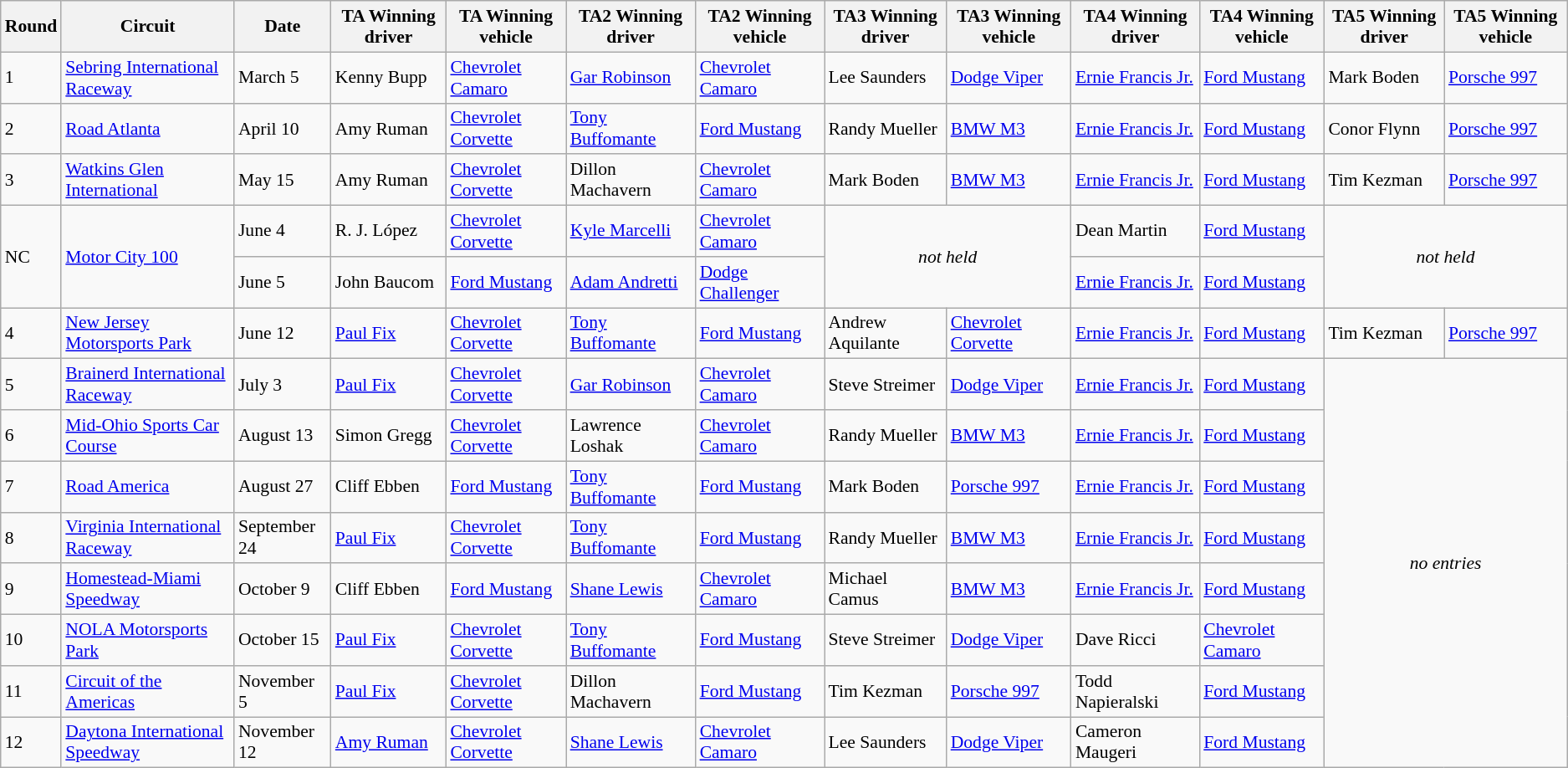<table class="wikitable" style="font-size: 90%;">
<tr>
<th>Round</th>
<th>Circuit</th>
<th>Date</th>
<th>TA Winning driver</th>
<th>TA Winning vehicle</th>
<th>TA2 Winning driver</th>
<th>TA2 Winning vehicle</th>
<th>TA3 Winning driver</th>
<th>TA3 Winning vehicle</th>
<th>TA4 Winning driver</th>
<th>TA4 Winning vehicle</th>
<th>TA5 Winning driver</th>
<th>TA5 Winning vehicle</th>
</tr>
<tr>
<td>1</td>
<td><a href='#'>Sebring International Raceway</a></td>
<td>March 5</td>
<td> Kenny Bupp</td>
<td><a href='#'>Chevrolet Camaro</a></td>
<td> <a href='#'>Gar Robinson</a></td>
<td><a href='#'>Chevrolet Camaro</a></td>
<td> Lee Saunders</td>
<td><a href='#'>Dodge Viper</a></td>
<td> <a href='#'>Ernie Francis Jr.</a></td>
<td><a href='#'>Ford Mustang</a></td>
<td> Mark Boden</td>
<td><a href='#'>Porsche 997</a></td>
</tr>
<tr>
<td>2</td>
<td><a href='#'>Road Atlanta</a></td>
<td>April 10</td>
<td> Amy Ruman</td>
<td><a href='#'>Chevrolet Corvette</a></td>
<td> <a href='#'>Tony Buffomante</a></td>
<td><a href='#'>Ford Mustang</a></td>
<td> Randy Mueller</td>
<td><a href='#'>BMW M3</a></td>
<td> <a href='#'>Ernie Francis Jr.</a></td>
<td><a href='#'>Ford Mustang</a></td>
<td> Conor Flynn</td>
<td><a href='#'>Porsche 997</a></td>
</tr>
<tr>
<td>3</td>
<td><a href='#'>Watkins Glen International</a></td>
<td>May 15</td>
<td> Amy Ruman</td>
<td><a href='#'>Chevrolet Corvette</a></td>
<td> Dillon Machavern</td>
<td><a href='#'>Chevrolet Camaro</a></td>
<td> Mark Boden</td>
<td><a href='#'>BMW M3</a></td>
<td> <a href='#'>Ernie Francis Jr.</a></td>
<td><a href='#'>Ford Mustang</a></td>
<td> Tim Kezman</td>
<td><a href='#'>Porsche 997</a></td>
</tr>
<tr>
<td rowspan=2>NC</td>
<td rowspan=2><a href='#'>Motor City 100</a></td>
<td>June 4</td>
<td> R. J. López</td>
<td><a href='#'>Chevrolet Corvette</a></td>
<td> <a href='#'>Kyle Marcelli</a></td>
<td><a href='#'>Chevrolet Camaro</a></td>
<td rowspan=2 colspan=2 align="center"><em>not held</em></td>
<td> Dean Martin</td>
<td><a href='#'>Ford Mustang</a></td>
<td rowspan=2 colspan=2 align="center"><em>not held</em></td>
</tr>
<tr>
<td>June 5</td>
<td> John Baucom</td>
<td><a href='#'>Ford Mustang</a></td>
<td> <a href='#'>Adam Andretti</a></td>
<td><a href='#'>Dodge Challenger</a></td>
<td> <a href='#'>Ernie Francis Jr.</a></td>
<td><a href='#'>Ford Mustang</a></td>
</tr>
<tr>
<td>4</td>
<td><a href='#'>New Jersey Motorsports Park</a></td>
<td>June 12</td>
<td> <a href='#'>Paul Fix</a></td>
<td><a href='#'>Chevrolet Corvette</a></td>
<td> <a href='#'>Tony Buffomante</a></td>
<td><a href='#'>Ford Mustang</a></td>
<td> Andrew Aquilante</td>
<td><a href='#'>Chevrolet Corvette</a></td>
<td> <a href='#'>Ernie Francis Jr.</a></td>
<td><a href='#'>Ford Mustang</a></td>
<td> Tim Kezman</td>
<td><a href='#'>Porsche 997</a></td>
</tr>
<tr>
<td>5</td>
<td><a href='#'>Brainerd International Raceway</a></td>
<td>July 3</td>
<td> <a href='#'>Paul Fix</a></td>
<td><a href='#'>Chevrolet Corvette</a></td>
<td> <a href='#'>Gar Robinson</a></td>
<td><a href='#'>Chevrolet Camaro</a></td>
<td> Steve Streimer</td>
<td><a href='#'>Dodge Viper</a></td>
<td> <a href='#'>Ernie Francis Jr.</a></td>
<td><a href='#'>Ford Mustang</a></td>
<td align=center colspan=2 rowspan=8><em>no entries</em></td>
</tr>
<tr>
<td>6</td>
<td><a href='#'>Mid-Ohio Sports Car Course</a></td>
<td>August 13</td>
<td> Simon Gregg</td>
<td><a href='#'>Chevrolet Corvette</a></td>
<td> Lawrence Loshak</td>
<td><a href='#'>Chevrolet Camaro</a></td>
<td> Randy Mueller</td>
<td><a href='#'>BMW M3</a></td>
<td> <a href='#'>Ernie Francis Jr.</a></td>
<td><a href='#'>Ford Mustang</a></td>
</tr>
<tr>
<td>7</td>
<td><a href='#'>Road America</a></td>
<td>August 27</td>
<td> Cliff Ebben</td>
<td><a href='#'>Ford Mustang</a></td>
<td> <a href='#'>Tony Buffomante</a></td>
<td><a href='#'>Ford Mustang</a></td>
<td> Mark Boden</td>
<td><a href='#'>Porsche 997</a></td>
<td> <a href='#'>Ernie Francis Jr.</a></td>
<td><a href='#'>Ford Mustang</a></td>
</tr>
<tr>
<td>8</td>
<td><a href='#'>Virginia International Raceway</a></td>
<td>September 24</td>
<td> <a href='#'>Paul Fix</a></td>
<td><a href='#'>Chevrolet Corvette</a></td>
<td> <a href='#'>Tony Buffomante</a></td>
<td><a href='#'>Ford Mustang</a></td>
<td> Randy Mueller</td>
<td><a href='#'>BMW M3</a></td>
<td> <a href='#'>Ernie Francis Jr.</a></td>
<td><a href='#'>Ford Mustang</a></td>
</tr>
<tr>
<td>9</td>
<td><a href='#'>Homestead-Miami Speedway</a></td>
<td>October 9</td>
<td> Cliff Ebben</td>
<td><a href='#'>Ford Mustang</a></td>
<td> <a href='#'>Shane Lewis</a></td>
<td><a href='#'>Chevrolet Camaro</a></td>
<td> Michael Camus</td>
<td><a href='#'>BMW M3</a></td>
<td> <a href='#'>Ernie Francis Jr.</a></td>
<td><a href='#'>Ford Mustang</a></td>
</tr>
<tr>
<td>10</td>
<td><a href='#'>NOLA Motorsports Park</a></td>
<td>October 15</td>
<td> <a href='#'>Paul Fix</a></td>
<td><a href='#'>Chevrolet Corvette</a></td>
<td> <a href='#'>Tony Buffomante</a></td>
<td><a href='#'>Ford Mustang</a></td>
<td> Steve Streimer</td>
<td><a href='#'>Dodge Viper</a></td>
<td> Dave Ricci</td>
<td><a href='#'>Chevrolet Camaro</a></td>
</tr>
<tr>
<td>11</td>
<td><a href='#'>Circuit of the Americas</a></td>
<td>November 5</td>
<td> <a href='#'>Paul Fix</a></td>
<td><a href='#'>Chevrolet Corvette</a></td>
<td> Dillon Machavern</td>
<td><a href='#'>Ford Mustang</a></td>
<td> Tim Kezman</td>
<td><a href='#'>Porsche 997</a></td>
<td> Todd Napieralski</td>
<td><a href='#'>Ford Mustang</a></td>
</tr>
<tr>
<td>12</td>
<td><a href='#'>Daytona International Speedway</a></td>
<td>November 12</td>
<td> <a href='#'>Amy Ruman</a></td>
<td><a href='#'>Chevrolet Corvette</a></td>
<td> <a href='#'>Shane Lewis</a></td>
<td><a href='#'>Chevrolet Camaro</a></td>
<td> Lee Saunders</td>
<td><a href='#'>Dodge Viper</a></td>
<td> Cameron Maugeri</td>
<td><a href='#'>Ford Mustang</a></td>
</tr>
</table>
